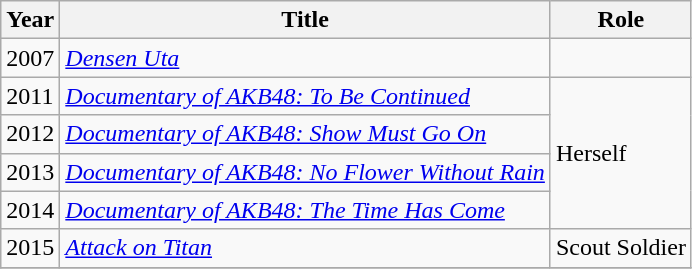<table class="wikitable">
<tr>
<th>Year</th>
<th>Title</th>
<th>Role</th>
</tr>
<tr>
<td>2007</td>
<td><em><a href='#'>Densen Uta</a></em></td>
<td></td>
</tr>
<tr>
<td>2011</td>
<td><em><a href='#'>Documentary of AKB48: To Be Continued</a></em></td>
<td rowspan="4">Herself</td>
</tr>
<tr>
<td>2012</td>
<td><em><a href='#'>Documentary of AKB48: Show Must Go On</a></em></td>
</tr>
<tr>
<td>2013</td>
<td><em><a href='#'>Documentary of AKB48: No Flower Without Rain</a></em></td>
</tr>
<tr>
<td>2014</td>
<td><em><a href='#'>Documentary of AKB48: The Time Has Come</a></em></td>
</tr>
<tr>
<td>2015</td>
<td><em><a href='#'>Attack on Titan</a></em></td>
<td>Scout Soldier</td>
</tr>
<tr>
</tr>
</table>
